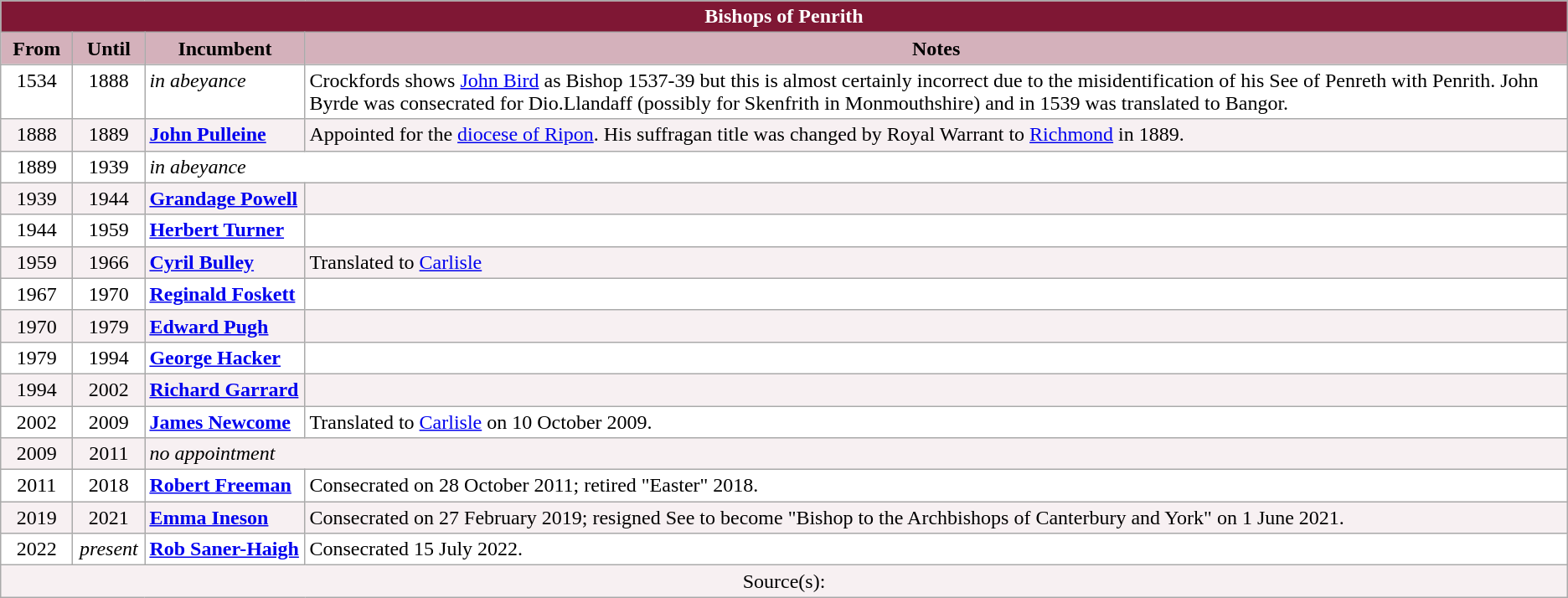<table class="wikitable">
<tr>
<th colspan="4" style="background-color: #7F1734; color: white;">Bishops of Penrith</th>
</tr>
<tr valign=top>
<th style="background-color:#D4B1BB" width=50px>From</th>
<th style="background-color:#D4B1BB" width=50px>Until</th>
<th style="background-color:#D4B1BB" width=120px>Incumbent</th>
<th style="background-color:#D4B1BB">Notes</th>
</tr>
<tr valign=top bgcolor="white">
<td align="center">1534</td>
<td align="center">1888</td>
<td><em>in abeyance</em></td>
<td>Crockfords shows <a href='#'>John Bird</a> as Bishop 1537-39 but this is almost certainly incorrect due to the misidentification of his See of Penreth with Penrith. John Byrde was consecrated for Dio.Llandaff (possibly for Skenfrith in Monmouthshire) and in 1539 was translated to Bangor.</td>
</tr>
<tr valign=top bgcolor="#F7F0F2">
<td align="center">1888</td>
<td align="center">1889</td>
<td><strong><a href='#'>John Pulleine</a></strong></td>
<td>Appointed for the <a href='#'>diocese of Ripon</a>. His suffragan title was changed by Royal Warrant to <a href='#'>Richmond</a> in 1889.</td>
</tr>
<tr valign=top bgcolor="white">
<td align="center">1889</td>
<td align="center">1939</td>
<td colspan="2"><em>in abeyance</em></td>
</tr>
<tr valign=top bgcolor="#F7F0F2">
<td align="center">1939</td>
<td align="center">1944</td>
<td><strong><a href='#'>Grandage Powell</a></strong></td>
<td></td>
</tr>
<tr valign=top bgcolor="white">
<td align="center">1944</td>
<td align="center">1959</td>
<td><strong><a href='#'>Herbert Turner</a></strong></td>
<td></td>
</tr>
<tr valign=top bgcolor="#F7F0F2">
<td align="center">1959</td>
<td align="center">1966</td>
<td><strong><a href='#'>Cyril Bulley</a></strong></td>
<td>Translated to <a href='#'>Carlisle</a></td>
</tr>
<tr valign=top bgcolor="white">
<td align="center">1967</td>
<td align="center">1970</td>
<td><strong><a href='#'>Reginald Foskett</a></strong></td>
<td></td>
</tr>
<tr valign=top bgcolor="#F7F0F2">
<td align="center">1970</td>
<td align="center">1979</td>
<td><strong><a href='#'>Edward Pugh</a></strong></td>
<td></td>
</tr>
<tr valign=top bgcolor="white">
<td align="center">1979</td>
<td align="center">1994</td>
<td><strong><a href='#'>George Hacker</a></strong></td>
<td></td>
</tr>
<tr valign=top bgcolor="#F7F0F2">
<td align="center">1994</td>
<td align="center">2002</td>
<td><strong><a href='#'>Richard Garrard</a></strong></td>
<td></td>
</tr>
<tr valign=top bgcolor="white">
<td align="center">2002</td>
<td align="center">2009</td>
<td><strong><a href='#'>James Newcome</a></strong></td>
<td>Translated to <a href='#'>Carlisle</a> on 10 October 2009.</td>
</tr>
<tr valign=top bgcolor="#F7F0F2">
<td align="center">2009</td>
<td align="center">2011</td>
<td colspan="2"><em>no appointment</em></td>
</tr>
<tr valign=top bgcolor="white">
<td align="center">2011</td>
<td align="center">2018</td>
<td><strong><a href='#'>Robert Freeman</a></strong></td>
<td>Consecrated on 28 October 2011; retired "Easter" 2018.</td>
</tr>
<tr valign=top bgcolor="#F7F0F2">
<td align="center">2019</td>
<td align="center">2021</td>
<td><strong><a href='#'>Emma Ineson</a></strong></td>
<td>Consecrated on 27 February 2019; resigned See to become "Bishop to the Archbishops of Canterbury and York" on 1 June 2021.</td>
</tr>
<tr valign=top bgcolor="white">
<td align="center">2022</td>
<td align="center"><em>present</em></td>
<td><strong><a href='#'>Rob Saner-Haigh</a></strong></td>
<td>Consecrated 15 July 2022.</td>
</tr>
<tr valign=top bgcolor="#F7F0F2">
<td align="center" colspan="4">Source(s):</td>
</tr>
</table>
